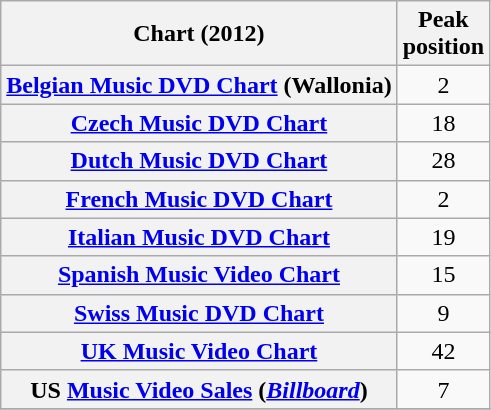<table class="wikitable sortable plainrowheaders">
<tr>
<th align="left">Chart (2012)</th>
<th align="left">Peak<br>position</th>
</tr>
<tr>
<th scope="row"><a href='#'>Belgian Music DVD Chart</a> (Wallonia)</th>
<td align="center">2</td>
</tr>
<tr>
<th scope="row"><a href='#'>Czech Music DVD Chart</a></th>
<td align="center">18</td>
</tr>
<tr>
<th scope="row"><a href='#'>Dutch Music DVD Chart</a></th>
<td align="center">28</td>
</tr>
<tr>
<th scope="row"><a href='#'>French Music DVD Chart</a></th>
<td align="center">2</td>
</tr>
<tr>
<th scope="row"><a href='#'>Italian Music DVD Chart</a></th>
<td align="center">19</td>
</tr>
<tr>
<th scope="row"><a href='#'>Spanish Music Video Chart</a></th>
<td align="center">15</td>
</tr>
<tr>
<th scope="row"><a href='#'>Swiss Music DVD Chart</a></th>
<td align="center">9</td>
</tr>
<tr>
<th scope="row"><a href='#'>UK Music Video Chart</a></th>
<td align="center">42</td>
</tr>
<tr>
<th scope="row">US <a href='#'>Music Video Sales</a> (<em><a href='#'>Billboard</a></em>)</th>
<td align="center">7</td>
</tr>
<tr>
</tr>
</table>
